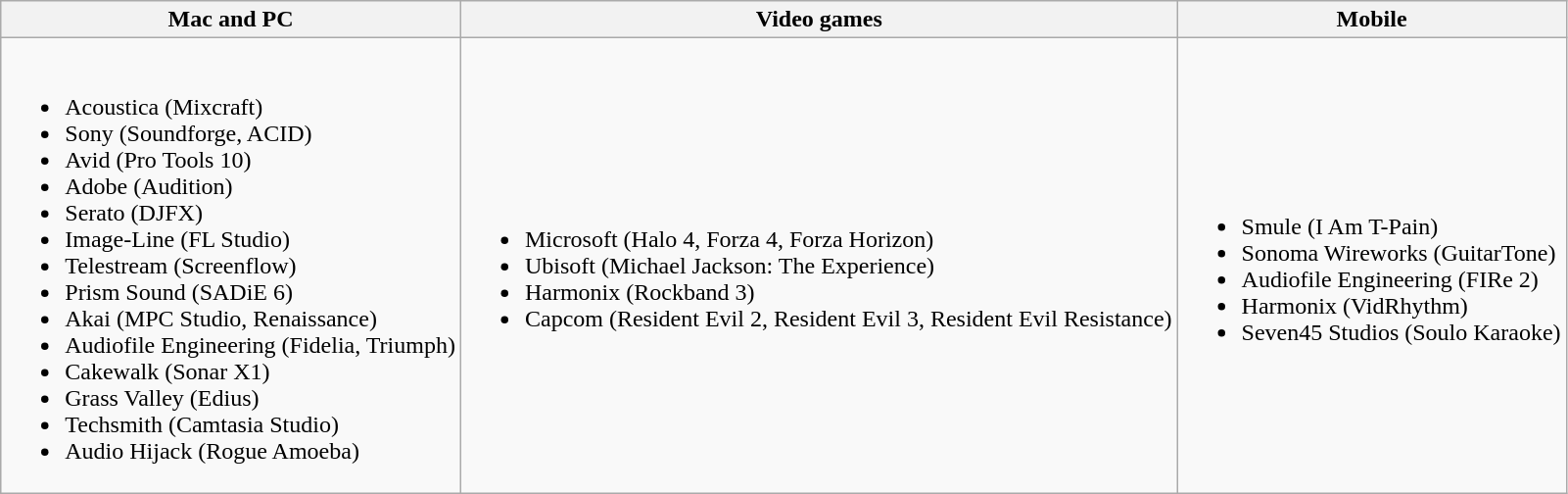<table class="wikitable">
<tr>
<th>Mac and PC</th>
<th>Video games</th>
<th>Mobile</th>
</tr>
<tr>
<td><br><ul><li>Acoustica (Mixcraft)</li><li>Sony (Soundforge, ACID)</li><li>Avid (Pro Tools 10)</li><li>Adobe (Audition)</li><li>Serato (DJFX)</li><li>Image-Line (FL Studio)</li><li>Telestream (Screenflow)</li><li>Prism Sound (SADiE 6)</li><li>Akai (MPC Studio, Renaissance)</li><li>Audiofile Engineering (Fidelia, Triumph)</li><li>Cakewalk (Sonar X1)</li><li>Grass Valley (Edius)</li><li>Techsmith (Camtasia Studio)</li><li>Audio Hijack (Rogue Amoeba)</li></ul></td>
<td><br><ul><li>Microsoft (Halo 4, Forza 4, Forza Horizon)</li><li>Ubisoft (Michael Jackson: The Experience)</li><li>Harmonix (Rockband 3)</li><li>Capcom (Resident Evil 2, Resident Evil 3, Resident Evil Resistance)</li></ul></td>
<td><br><ul><li>Smule (I Am T-Pain)</li><li>Sonoma Wireworks (GuitarTone)</li><li>Audiofile Engineering (FIRe 2)</li><li>Harmonix (VidRhythm)</li><li>Seven45 Studios (Soulo Karaoke)</li></ul></td>
</tr>
</table>
